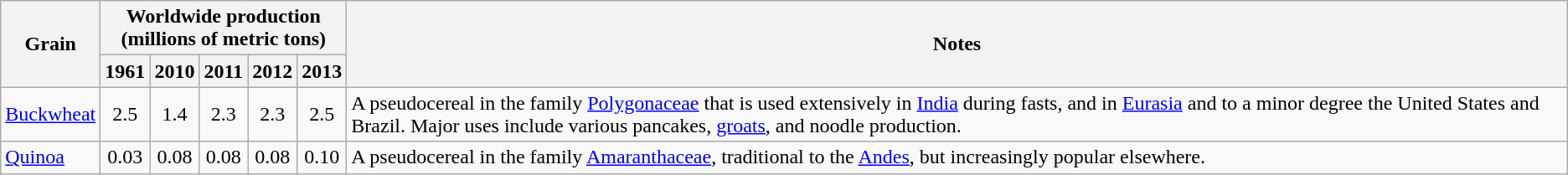<table valign="top" | class="wikitable">
<tr>
<th rowspan=2>Grain</th>
<th colspan=5 nowrap>Worldwide production <br> (millions of metric tons)</th>
<th rowspan=2>Notes</th>
</tr>
<tr>
<th>1961</th>
<th>2010</th>
<th>2011</th>
<th>2012</th>
<th>2013</th>
</tr>
<tr>
<td><a href='#'>Buckwheat</a></td>
<td align="center">2.5</td>
<td align="center">1.4</td>
<td align="center">2.3</td>
<td align="center">2.3</td>
<td align="center">2.5</td>
<td>A  pseudocereal in the family <a href='#'>Polygonaceae</a> that is used extensively in <a href='#'>India</a> during fasts, and in <a href='#'>Eurasia</a> and to a minor degree the United States and Brazil. Major uses include various pancakes, <a href='#'>groats</a>, and noodle production.</td>
</tr>
<tr>
<td><a href='#'>Quinoa</a></td>
<td align="center">0.03</td>
<td align="center">0.08</td>
<td align="center">0.08</td>
<td align="center">0.08</td>
<td align="center">0.10</td>
<td>A pseudocereal in the family <a href='#'>Amaranthaceae</a>, traditional to the <a href='#'>Andes</a>, but increasingly popular elsewhere.</td>
</tr>
</table>
